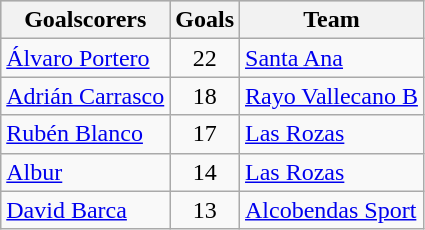<table class="wikitable sortable" class="wikitable">
<tr style="background:#ccc; text-align:center;">
<th>Goalscorers</th>
<th>Goals</th>
<th>Team</th>
</tr>
<tr>
<td> <a href='#'>Álvaro Portero</a></td>
<td style="text-align:center;">22</td>
<td><a href='#'>Santa Ana</a></td>
</tr>
<tr>
<td> <a href='#'>Adrián Carrasco</a></td>
<td style="text-align:center;">18</td>
<td><a href='#'>Rayo Vallecano B</a></td>
</tr>
<tr>
<td> <a href='#'>Rubén Blanco</a></td>
<td style="text-align:center;">17</td>
<td><a href='#'>Las Rozas</a></td>
</tr>
<tr>
<td> <a href='#'>Albur</a></td>
<td style="text-align:center;">14</td>
<td><a href='#'>Las Rozas</a></td>
</tr>
<tr>
<td> <a href='#'>David Barca</a></td>
<td style="text-align:center;">13</td>
<td><a href='#'>Alcobendas Sport</a></td>
</tr>
</table>
